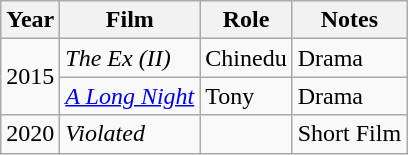<table class="wikitable">
<tr>
<th>Year</th>
<th>Film</th>
<th>Role</th>
<th>Notes</th>
</tr>
<tr>
<td rowspan="2">2015</td>
<td><em>The Ex (II)</em></td>
<td>Chinedu</td>
<td>Drama</td>
</tr>
<tr>
<td><em><a href='#'>A Long Night</a></em></td>
<td>Tony</td>
<td>Drama</td>
</tr>
<tr>
<td>2020</td>
<td><em>Violated</em></td>
<td></td>
<td>Short Film</td>
</tr>
</table>
